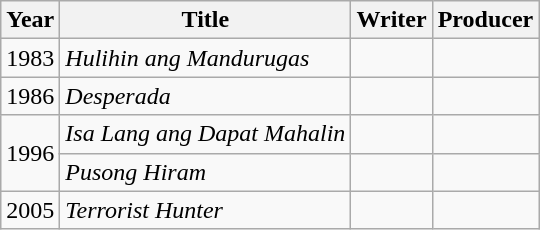<table class="wikitable">
<tr>
<th>Year</th>
<th>Title</th>
<th>Writer</th>
<th>Producer</th>
</tr>
<tr>
<td>1983</td>
<td><em>Hulihin ang Mandurugas</em></td>
<td></td>
<td> </td>
</tr>
<tr>
<td>1986</td>
<td><em>Desperada</em></td>
<td></td>
<td> </td>
</tr>
<tr>
<td rowspan="2">1996</td>
<td><em>Isa Lang ang Dapat Mahalin</em></td>
<td></td>
<td> </td>
</tr>
<tr>
<td><em>Pusong Hiram</em></td>
<td></td>
<td> </td>
</tr>
<tr>
<td>2005</td>
<td><em>Terrorist Hunter</em></td>
<td></td>
<td> </td>
</tr>
</table>
